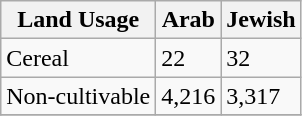<table class="wikitable">
<tr>
<th>Land Usage</th>
<th>Arab</th>
<th>Jewish</th>
</tr>
<tr>
<td>Cereal</td>
<td>22</td>
<td>32</td>
</tr>
<tr>
<td>Non-cultivable</td>
<td>4,216</td>
<td>3,317</td>
</tr>
<tr>
</tr>
</table>
